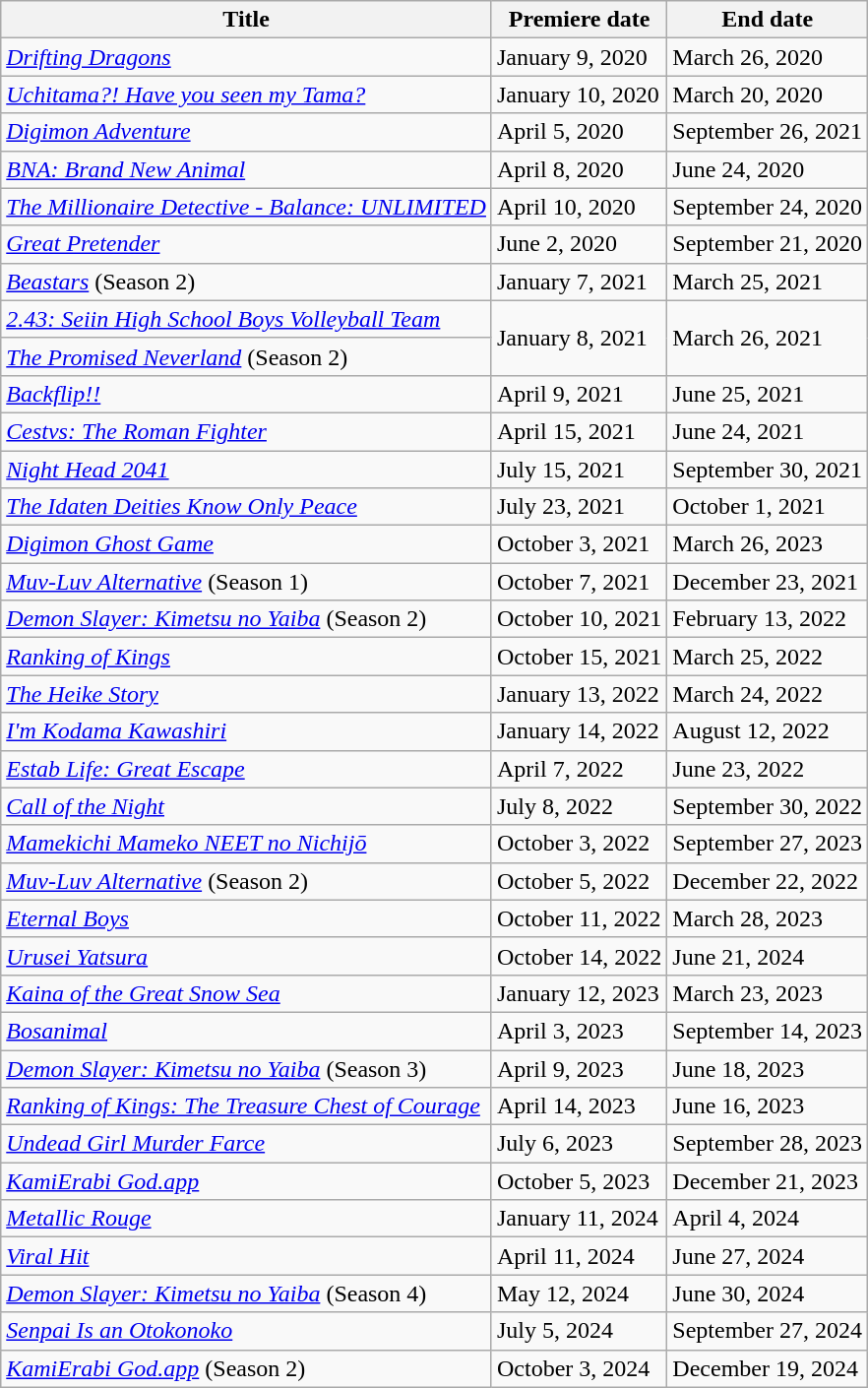<table class="wikitable sortable">
<tr>
<th>Title</th>
<th>Premiere date</th>
<th>End date</th>
</tr>
<tr>
<td><em><a href='#'>Drifting Dragons</a></em></td>
<td>January 9, 2020</td>
<td>March 26, 2020</td>
</tr>
<tr>
<td><em><a href='#'>Uchitama?! Have you seen my Tama?</a></em></td>
<td>January 10, 2020</td>
<td>March 20, 2020</td>
</tr>
<tr>
<td><em><a href='#'>Digimon Adventure</a></em></td>
<td>April 5, 2020</td>
<td>September 26, 2021</td>
</tr>
<tr>
<td><em><a href='#'>BNA: Brand New Animal</a></em></td>
<td>April 8, 2020</td>
<td>June 24, 2020</td>
</tr>
<tr>
<td><em><a href='#'>The Millionaire Detective - Balance: UNLIMITED</a></em></td>
<td>April 10, 2020</td>
<td>September 24, 2020</td>
</tr>
<tr>
<td><em><a href='#'>Great Pretender</a></em></td>
<td>June 2, 2020</td>
<td>September 21, 2020</td>
</tr>
<tr>
<td><em><a href='#'>Beastars</a></em> (Season 2)</td>
<td>January 7, 2021</td>
<td>March 25, 2021</td>
</tr>
<tr>
<td><em><a href='#'>2.43: Seiin High School Boys Volleyball Team</a></em></td>
<td rowspan="2">January 8, 2021</td>
<td rowspan="2">March 26, 2021</td>
</tr>
<tr>
<td><em><a href='#'>The Promised Neverland</a></em> (Season 2)</td>
</tr>
<tr>
<td><em><a href='#'>Backflip!!</a></em></td>
<td>April 9, 2021</td>
<td>June 25, 2021</td>
</tr>
<tr>
<td><em><a href='#'>Cestvs: The Roman Fighter</a></em></td>
<td>April 15, 2021</td>
<td>June 24, 2021</td>
</tr>
<tr>
<td><em><a href='#'>Night Head 2041</a></em></td>
<td>July 15, 2021</td>
<td>September 30, 2021</td>
</tr>
<tr>
<td><em><a href='#'>The Idaten Deities Know Only Peace</a></em></td>
<td>July 23, 2021</td>
<td>October 1, 2021</td>
</tr>
<tr>
<td><em><a href='#'>Digimon Ghost Game</a></em></td>
<td>October 3, 2021</td>
<td>March 26, 2023</td>
</tr>
<tr>
<td><em><a href='#'>Muv-Luv Alternative</a></em> (Season 1)</td>
<td>October 7, 2021</td>
<td>December 23, 2021</td>
</tr>
<tr>
<td><em><a href='#'>Demon Slayer: Kimetsu no Yaiba</a></em> (Season 2)</td>
<td>October 10, 2021</td>
<td>February 13, 2022</td>
</tr>
<tr>
<td><em><a href='#'>Ranking of Kings</a></em></td>
<td>October 15, 2021</td>
<td>March 25, 2022</td>
</tr>
<tr>
<td><em><a href='#'>The Heike Story</a></em></td>
<td>January 13, 2022</td>
<td>March 24, 2022</td>
</tr>
<tr>
<td><em><a href='#'>I'm Kodama Kawashiri</a></em></td>
<td>January 14, 2022</td>
<td>August 12, 2022</td>
</tr>
<tr>
<td><em><a href='#'>Estab Life: Great Escape</a></em></td>
<td>April 7, 2022</td>
<td>June 23, 2022</td>
</tr>
<tr>
<td><em><a href='#'>Call of the Night</a></em></td>
<td>July 8, 2022</td>
<td>September 30, 2022</td>
</tr>
<tr>
<td><em><a href='#'>Mamekichi Mameko NEET no Nichijō</a></em></td>
<td>October 3, 2022</td>
<td>September 27, 2023</td>
</tr>
<tr>
<td><em><a href='#'>Muv-Luv Alternative</a></em> (Season 2)</td>
<td>October 5, 2022</td>
<td>December 22, 2022</td>
</tr>
<tr>
<td><em><a href='#'>Eternal Boys</a></em></td>
<td>October 11, 2022</td>
<td>March 28, 2023</td>
</tr>
<tr>
<td><em><a href='#'>Urusei Yatsura</a></em></td>
<td>October 14, 2022</td>
<td>June 21, 2024</td>
</tr>
<tr>
<td><em><a href='#'>Kaina of the Great Snow Sea</a></em></td>
<td>January 12, 2023</td>
<td>March 23, 2023</td>
</tr>
<tr>
<td><em><a href='#'>Bosanimal</a></em></td>
<td>April 3, 2023</td>
<td>September 14, 2023</td>
</tr>
<tr>
<td><em><a href='#'>Demon Slayer: Kimetsu no Yaiba</a></em> (Season 3)</td>
<td>April 9, 2023</td>
<td>June 18, 2023</td>
</tr>
<tr>
<td><em><a href='#'>Ranking of Kings: The Treasure Chest of Courage</a></em></td>
<td>April 14, 2023</td>
<td>June 16, 2023</td>
</tr>
<tr>
<td><em><a href='#'>Undead Girl Murder Farce</a></em></td>
<td>July 6, 2023</td>
<td>September 28, 2023</td>
</tr>
<tr>
<td><em><a href='#'>KamiErabi God.app</a></em></td>
<td>October 5, 2023</td>
<td>December 21, 2023</td>
</tr>
<tr>
<td><em><a href='#'>Metallic Rouge</a></em></td>
<td>January 11, 2024</td>
<td>April 4, 2024</td>
</tr>
<tr>
<td><em><a href='#'>Viral Hit</a></em></td>
<td>April 11, 2024</td>
<td>June 27, 2024</td>
</tr>
<tr>
<td><em><a href='#'>Demon Slayer: Kimetsu no Yaiba</a></em> (Season 4)</td>
<td>May 12, 2024</td>
<td>June 30, 2024</td>
</tr>
<tr>
<td><em><a href='#'>Senpai Is an Otokonoko</a></em></td>
<td>July 5, 2024</td>
<td>September 27, 2024</td>
</tr>
<tr>
<td><em><a href='#'>KamiErabi God.app</a></em> (Season 2)</td>
<td>October 3, 2024</td>
<td>December 19, 2024</td>
</tr>
</table>
